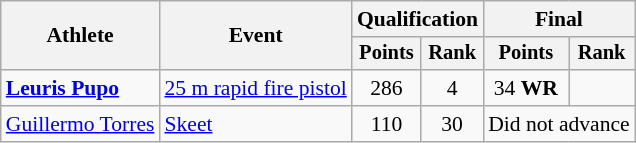<table class="wikitable" style="font-size:90%;">
<tr>
<th rowspan=2>Athlete</th>
<th rowspan=2>Event</th>
<th colspan=2>Qualification</th>
<th colspan=2>Final</th>
</tr>
<tr style="font-size:95%">
<th>Points</th>
<th>Rank</th>
<th>Points</th>
<th>Rank</th>
</tr>
<tr align=center>
<td align=left><strong><a href='#'>Leuris Pupo</a></strong></td>
<td align=left><a href='#'>25 m rapid fire pistol</a></td>
<td>286</td>
<td>4</td>
<td>34 <strong>WR</strong></td>
<td></td>
</tr>
<tr align=center>
<td align=left><a href='#'>Guillermo Torres</a></td>
<td align=left><a href='#'>Skeet</a></td>
<td>110</td>
<td>30</td>
<td colspan=2>Did not advance</td>
</tr>
</table>
